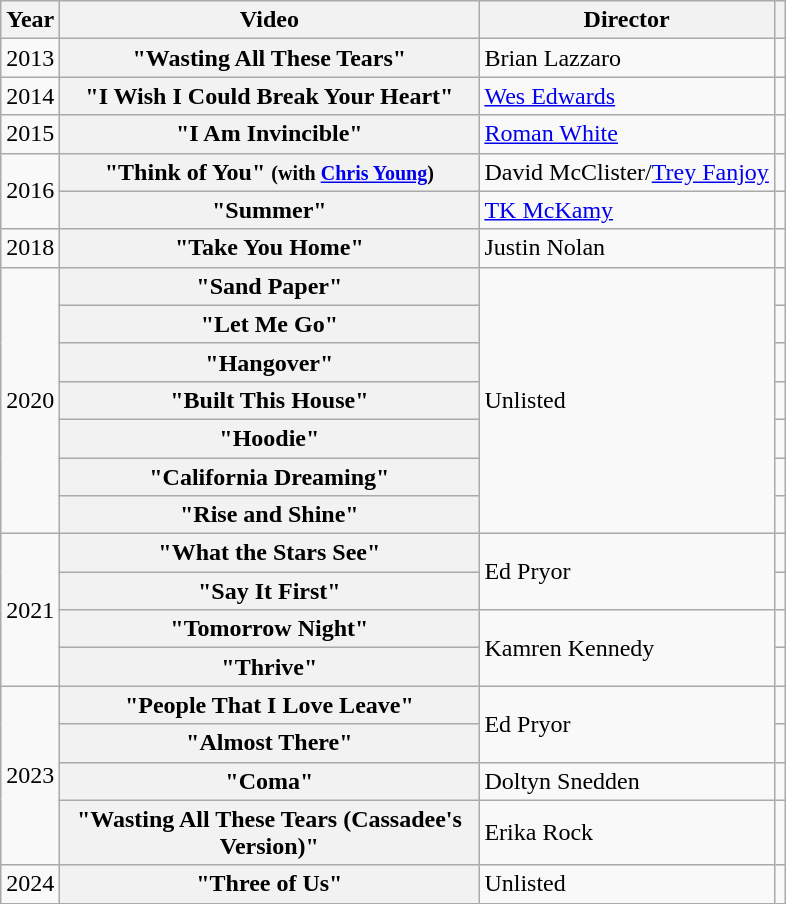<table class="wikitable plainrowheaders">
<tr>
<th>Year</th>
<th style="width:17em;">Video</th>
<th>Director</th>
<th></th>
</tr>
<tr>
<td>2013</td>
<th scope="row">"Wasting All These Tears"</th>
<td>Brian Lazzaro</td>
<td></td>
</tr>
<tr>
<td>2014</td>
<th scope="row">"I Wish I Could Break Your Heart"</th>
<td><a href='#'>Wes Edwards</a></td>
<td></td>
</tr>
<tr>
<td>2015</td>
<th scope="row">"I Am Invincible"</th>
<td><a href='#'>Roman White</a></td>
<td></td>
</tr>
<tr>
<td rowspan="2">2016</td>
<th scope="row">"Think of You" <small>(with <a href='#'>Chris Young</a>)</small></th>
<td>David McClister/<a href='#'>Trey Fanjoy</a></td>
<td></td>
</tr>
<tr>
<th scope="row">"Summer"</th>
<td><a href='#'>TK McKamy</a></td>
<td></td>
</tr>
<tr>
<td>2018</td>
<th scope="row">"Take You Home"</th>
<td>Justin Nolan</td>
<td></td>
</tr>
<tr>
<td rowspan="7">2020</td>
<th scope="row">"Sand Paper"</th>
<td rowspan="7">Unlisted</td>
<td></td>
</tr>
<tr>
<th scope="row">"Let Me Go"</th>
<td></td>
</tr>
<tr>
<th scope="row">"Hangover"</th>
<td></td>
</tr>
<tr>
<th scope="row">"Built This House"</th>
<td></td>
</tr>
<tr>
<th scope="row">"Hoodie"</th>
<td></td>
</tr>
<tr>
<th scope="row">"California Dreaming"</th>
<td></td>
</tr>
<tr>
<th scope="row">"Rise and Shine"</th>
<td></td>
</tr>
<tr>
<td rowspan="4">2021</td>
<th scope="row">"What the Stars See"</th>
<td rowspan="2">Ed Pryor</td>
<td></td>
</tr>
<tr>
<th scope="row">"Say It First"</th>
<td></td>
</tr>
<tr>
<th scope="row">"Tomorrow Night"</th>
<td rowspan="2">Kamren Kennedy</td>
<td></td>
</tr>
<tr>
<th scope="row">"Thrive"</th>
<td></td>
</tr>
<tr>
<td rowspan="4">2023</td>
<th scope="row">"People That I Love Leave"</th>
<td rowspan="2">Ed Pryor</td>
<td></td>
</tr>
<tr>
<th scope="row">"Almost There"</th>
<td></td>
</tr>
<tr>
<th scope="row">"Coma" </th>
<td>Doltyn Snedden</td>
<td></td>
</tr>
<tr>
<th scope="row">"Wasting All These Tears (Cassadee's Version)"</th>
<td>Erika Rock</td>
<td></td>
</tr>
<tr>
<td>2024</td>
<th scope="row">"Three of Us"</th>
<td>Unlisted</td>
<td></td>
</tr>
</table>
